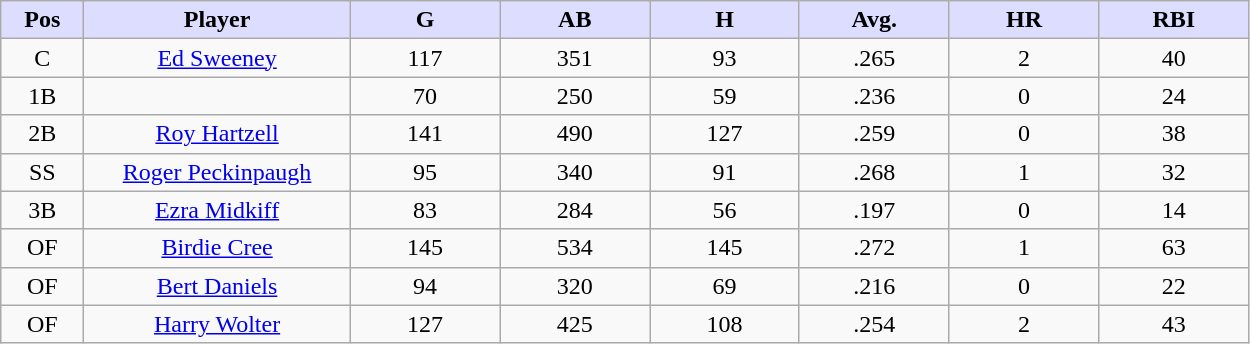<table class="wikitable sortable">
<tr>
<th style="background:#ddf; width:5%;">Pos</th>
<th style="background:#ddf; width:16%;">Player</th>
<th style="background:#ddf; width:9%;">G</th>
<th style="background:#ddf; width:9%;">AB</th>
<th style="background:#ddf; width:9%;">H</th>
<th style="background:#ddf; width:9%;">Avg.</th>
<th style="background:#ddf; width:9%;">HR</th>
<th style="background:#ddf; width:9%;">RBI</th>
</tr>
<tr style="text-align:center;">
<td>C</td>
<td><a href='#'>Ed Sweeney</a></td>
<td>117</td>
<td>351</td>
<td>93</td>
<td>.265</td>
<td>2</td>
<td>40</td>
</tr>
<tr align=center>
<td>1B</td>
<td></td>
<td>70</td>
<td>250</td>
<td>59</td>
<td>.236</td>
<td>0</td>
<td>24</td>
</tr>
<tr align=center>
<td>2B</td>
<td><a href='#'>Roy Hartzell</a></td>
<td>141</td>
<td>490</td>
<td>127</td>
<td>.259</td>
<td>0</td>
<td>38</td>
</tr>
<tr align=center>
<td>SS</td>
<td><a href='#'>Roger Peckinpaugh</a></td>
<td>95</td>
<td>340</td>
<td>91</td>
<td>.268</td>
<td>1</td>
<td>32</td>
</tr>
<tr align=center>
<td>3B</td>
<td><a href='#'>Ezra Midkiff</a></td>
<td>83</td>
<td>284</td>
<td>56</td>
<td>.197</td>
<td>0</td>
<td>14</td>
</tr>
<tr align=center>
<td>OF</td>
<td><a href='#'>Birdie Cree</a></td>
<td>145</td>
<td>534</td>
<td>145</td>
<td>.272</td>
<td>1</td>
<td>63</td>
</tr>
<tr align=center>
<td>OF</td>
<td><a href='#'>Bert Daniels</a></td>
<td>94</td>
<td>320</td>
<td>69</td>
<td>.216</td>
<td>0</td>
<td>22</td>
</tr>
<tr align=center>
<td>OF</td>
<td><a href='#'>Harry Wolter</a></td>
<td>127</td>
<td>425</td>
<td>108</td>
<td>.254</td>
<td>2</td>
<td>43</td>
</tr>
</table>
